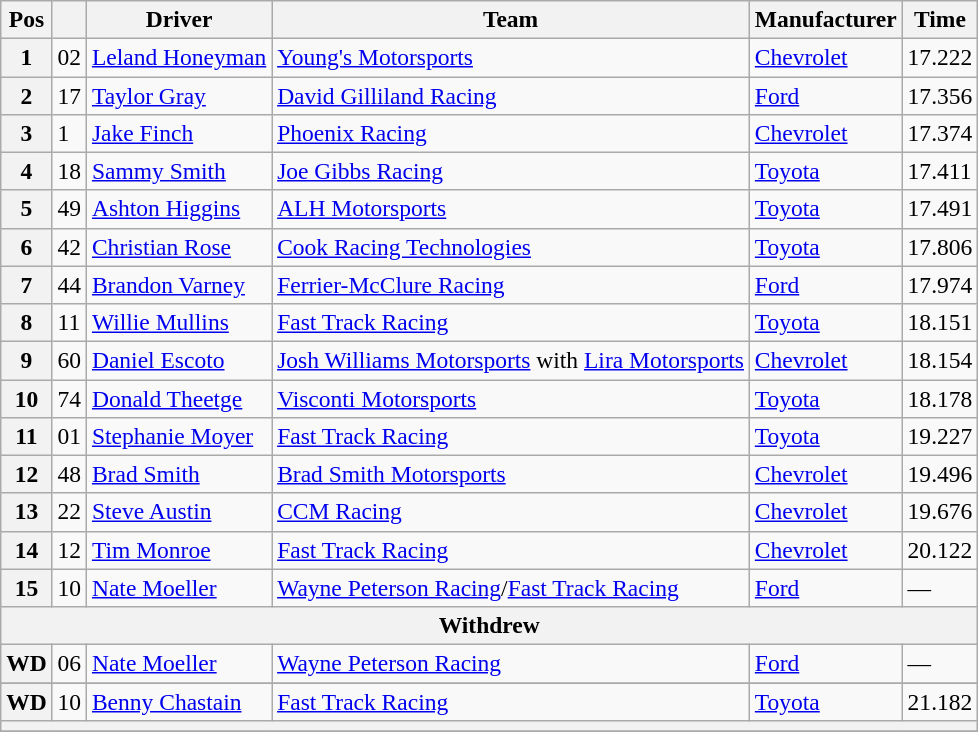<table class="wikitable" style="font-size:98%">
<tr>
<th>Pos</th>
<th></th>
<th>Driver</th>
<th>Team</th>
<th>Manufacturer</th>
<th>Time</th>
</tr>
<tr>
<th>1</th>
<td>02</td>
<td><a href='#'>Leland Honeyman</a></td>
<td><a href='#'>Young's Motorsports</a></td>
<td><a href='#'>Chevrolet</a></td>
<td>17.222</td>
</tr>
<tr>
<th>2</th>
<td>17</td>
<td><a href='#'>Taylor Gray</a></td>
<td><a href='#'>David Gilliland Racing</a></td>
<td><a href='#'>Ford</a></td>
<td>17.356</td>
</tr>
<tr>
<th>3</th>
<td>1</td>
<td><a href='#'>Jake Finch</a></td>
<td><a href='#'>Phoenix Racing</a></td>
<td><a href='#'>Chevrolet</a></td>
<td>17.374</td>
</tr>
<tr>
<th>4</th>
<td>18</td>
<td><a href='#'>Sammy Smith</a></td>
<td><a href='#'>Joe Gibbs Racing</a></td>
<td><a href='#'>Toyota</a></td>
<td>17.411</td>
</tr>
<tr>
<th>5</th>
<td>49</td>
<td><a href='#'>Ashton Higgins</a></td>
<td><a href='#'>ALH Motorsports</a></td>
<td><a href='#'>Toyota</a></td>
<td>17.491</td>
</tr>
<tr>
<th>6</th>
<td>42</td>
<td><a href='#'>Christian Rose</a></td>
<td><a href='#'>Cook Racing Technologies</a></td>
<td><a href='#'>Toyota</a></td>
<td>17.806</td>
</tr>
<tr>
<th>7</th>
<td>44</td>
<td><a href='#'>Brandon Varney</a></td>
<td><a href='#'>Ferrier-McClure Racing</a></td>
<td><a href='#'>Ford</a></td>
<td>17.974</td>
</tr>
<tr>
<th>8</th>
<td>11</td>
<td><a href='#'>Willie Mullins</a></td>
<td><a href='#'>Fast Track Racing</a></td>
<td><a href='#'>Toyota</a></td>
<td>18.151</td>
</tr>
<tr>
<th>9</th>
<td>60</td>
<td><a href='#'>Daniel Escoto</a></td>
<td><a href='#'>Josh Williams Motorsports</a> with <a href='#'>Lira Motorsports</a></td>
<td><a href='#'>Chevrolet</a></td>
<td>18.154</td>
</tr>
<tr>
<th>10</th>
<td>74</td>
<td><a href='#'>Donald Theetge</a></td>
<td><a href='#'>Visconti Motorsports</a></td>
<td><a href='#'>Toyota</a></td>
<td>18.178</td>
</tr>
<tr>
<th>11</th>
<td>01</td>
<td><a href='#'>Stephanie Moyer</a></td>
<td><a href='#'>Fast Track Racing</a></td>
<td><a href='#'>Toyota</a></td>
<td>19.227</td>
</tr>
<tr>
<th>12</th>
<td>48</td>
<td><a href='#'>Brad Smith</a></td>
<td><a href='#'>Brad Smith Motorsports</a></td>
<td><a href='#'>Chevrolet</a></td>
<td>19.496</td>
</tr>
<tr>
<th>13</th>
<td>22</td>
<td><a href='#'>Steve Austin</a></td>
<td><a href='#'>CCM Racing</a></td>
<td><a href='#'>Chevrolet</a></td>
<td>19.676</td>
</tr>
<tr>
<th>14</th>
<td>12</td>
<td><a href='#'>Tim Monroe</a></td>
<td><a href='#'>Fast Track Racing</a></td>
<td><a href='#'>Chevrolet</a></td>
<td>20.122</td>
</tr>
<tr>
<th>15</th>
<td>10</td>
<td><a href='#'>Nate Moeller</a></td>
<td><a href='#'>Wayne Peterson Racing</a>/<a href='#'>Fast Track Racing</a></td>
<td><a href='#'>Ford</a></td>
<td>—</td>
</tr>
<tr>
<th colspan="6">Withdrew</th>
</tr>
<tr>
<th>WD</th>
<td>06</td>
<td><a href='#'>Nate Moeller</a></td>
<td><a href='#'>Wayne Peterson Racing</a></td>
<td><a href='#'>Ford</a></td>
<td>—</td>
</tr>
<tr>
</tr>
<tr>
<th>WD</th>
<td>10</td>
<td><a href='#'>Benny Chastain</a></td>
<td><a href='#'>Fast Track Racing</a></td>
<td><a href='#'>Toyota</a></td>
<td>21.182</td>
</tr>
<tr>
<th colspan="6"></th>
</tr>
<tr>
</tr>
</table>
